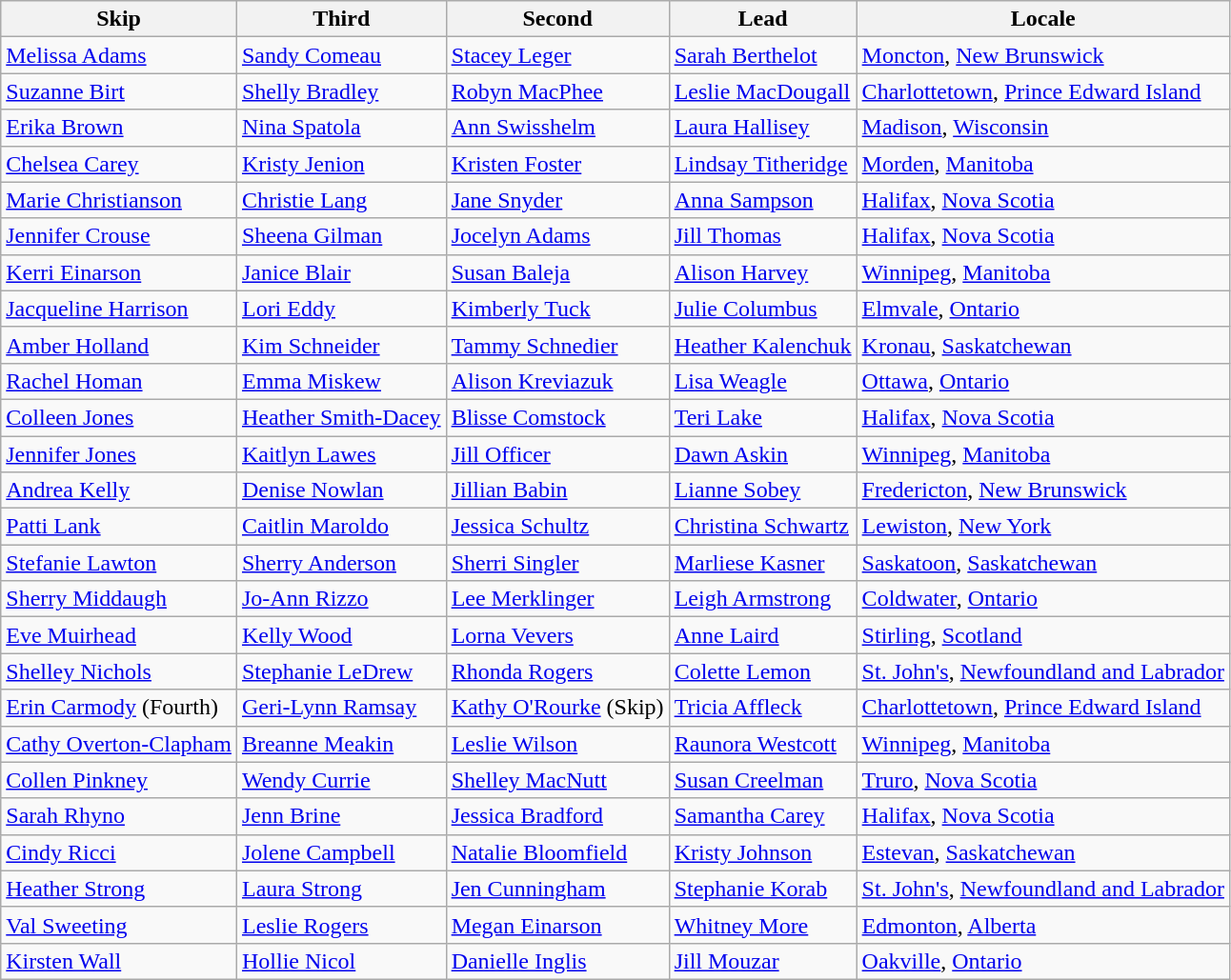<table class="wikitable">
<tr>
<th>Skip</th>
<th>Third</th>
<th>Second</th>
<th>Lead</th>
<th>Locale</th>
</tr>
<tr>
<td><a href='#'>Melissa Adams</a></td>
<td><a href='#'>Sandy Comeau</a></td>
<td><a href='#'>Stacey Leger</a></td>
<td><a href='#'>Sarah Berthelot</a></td>
<td> <a href='#'>Moncton</a>, <a href='#'>New Brunswick</a></td>
</tr>
<tr>
<td><a href='#'>Suzanne Birt</a></td>
<td><a href='#'>Shelly Bradley</a></td>
<td><a href='#'>Robyn MacPhee</a></td>
<td><a href='#'>Leslie MacDougall</a></td>
<td> <a href='#'>Charlottetown</a>, <a href='#'>Prince Edward Island</a></td>
</tr>
<tr>
<td><a href='#'>Erika Brown</a></td>
<td><a href='#'>Nina Spatola</a></td>
<td><a href='#'>Ann Swisshelm</a></td>
<td><a href='#'>Laura Hallisey</a></td>
<td> <a href='#'>Madison</a>, <a href='#'>Wisconsin</a></td>
</tr>
<tr>
<td><a href='#'>Chelsea Carey</a></td>
<td><a href='#'>Kristy Jenion</a></td>
<td><a href='#'>Kristen Foster</a></td>
<td><a href='#'>Lindsay Titheridge</a></td>
<td> <a href='#'>Morden</a>, <a href='#'>Manitoba</a></td>
</tr>
<tr>
<td><a href='#'>Marie Christianson</a></td>
<td><a href='#'>Christie Lang</a></td>
<td><a href='#'>Jane Snyder</a></td>
<td><a href='#'>Anna Sampson</a></td>
<td> <a href='#'>Halifax</a>, <a href='#'>Nova Scotia</a></td>
</tr>
<tr>
<td><a href='#'>Jennifer Crouse</a></td>
<td><a href='#'>Sheena Gilman</a></td>
<td><a href='#'>Jocelyn Adams</a></td>
<td><a href='#'>Jill Thomas</a></td>
<td> <a href='#'>Halifax</a>, <a href='#'>Nova Scotia</a></td>
</tr>
<tr>
<td><a href='#'>Kerri Einarson</a></td>
<td><a href='#'>Janice Blair</a></td>
<td><a href='#'>Susan Baleja</a></td>
<td><a href='#'>Alison Harvey</a></td>
<td> <a href='#'>Winnipeg</a>, <a href='#'>Manitoba</a></td>
</tr>
<tr>
<td><a href='#'>Jacqueline Harrison</a></td>
<td><a href='#'>Lori Eddy</a></td>
<td><a href='#'>Kimberly Tuck</a></td>
<td><a href='#'>Julie Columbus</a></td>
<td> <a href='#'>Elmvale</a>, <a href='#'>Ontario</a></td>
</tr>
<tr>
<td><a href='#'>Amber Holland</a></td>
<td><a href='#'>Kim Schneider</a></td>
<td><a href='#'>Tammy Schnedier</a></td>
<td><a href='#'>Heather Kalenchuk</a></td>
<td> <a href='#'>Kronau</a>, <a href='#'>Saskatchewan</a></td>
</tr>
<tr>
<td><a href='#'>Rachel Homan</a></td>
<td><a href='#'>Emma Miskew</a></td>
<td><a href='#'>Alison Kreviazuk</a></td>
<td><a href='#'>Lisa Weagle</a></td>
<td> <a href='#'>Ottawa</a>, <a href='#'>Ontario</a></td>
</tr>
<tr>
<td><a href='#'>Colleen Jones</a></td>
<td><a href='#'>Heather Smith-Dacey</a></td>
<td><a href='#'>Blisse Comstock</a></td>
<td><a href='#'>Teri Lake</a></td>
<td> <a href='#'>Halifax</a>, <a href='#'>Nova Scotia</a></td>
</tr>
<tr>
<td><a href='#'>Jennifer Jones</a></td>
<td><a href='#'>Kaitlyn Lawes</a></td>
<td><a href='#'>Jill Officer</a></td>
<td><a href='#'>Dawn Askin</a></td>
<td> <a href='#'>Winnipeg</a>, <a href='#'>Manitoba</a></td>
</tr>
<tr>
<td><a href='#'>Andrea Kelly</a></td>
<td><a href='#'>Denise Nowlan</a></td>
<td><a href='#'>Jillian Babin</a></td>
<td><a href='#'>Lianne Sobey</a></td>
<td> <a href='#'>Fredericton</a>, <a href='#'>New Brunswick</a></td>
</tr>
<tr>
<td><a href='#'>Patti Lank</a></td>
<td><a href='#'>Caitlin Maroldo</a></td>
<td><a href='#'>Jessica Schultz</a></td>
<td><a href='#'>Christina Schwartz</a></td>
<td> <a href='#'>Lewiston</a>, <a href='#'>New York</a></td>
</tr>
<tr>
<td><a href='#'>Stefanie Lawton</a></td>
<td><a href='#'>Sherry Anderson</a></td>
<td><a href='#'>Sherri Singler</a></td>
<td><a href='#'>Marliese Kasner</a></td>
<td> <a href='#'>Saskatoon</a>, <a href='#'>Saskatchewan</a></td>
</tr>
<tr>
<td><a href='#'>Sherry Middaugh</a></td>
<td><a href='#'>Jo-Ann Rizzo</a></td>
<td><a href='#'>Lee Merklinger</a></td>
<td><a href='#'>Leigh Armstrong</a></td>
<td> <a href='#'>Coldwater</a>, <a href='#'>Ontario</a></td>
</tr>
<tr>
<td><a href='#'>Eve Muirhead</a></td>
<td><a href='#'>Kelly Wood</a></td>
<td><a href='#'>Lorna Vevers</a></td>
<td><a href='#'>Anne Laird</a></td>
<td> <a href='#'>Stirling</a>, <a href='#'>Scotland</a></td>
</tr>
<tr>
<td><a href='#'>Shelley Nichols</a></td>
<td><a href='#'>Stephanie LeDrew</a></td>
<td><a href='#'>Rhonda Rogers</a></td>
<td><a href='#'>Colette Lemon</a></td>
<td> <a href='#'>St. John's</a>, <a href='#'>Newfoundland and Labrador</a></td>
</tr>
<tr>
<td><a href='#'>Erin Carmody</a> (Fourth)</td>
<td><a href='#'>Geri-Lynn Ramsay</a></td>
<td><a href='#'>Kathy O'Rourke</a> (Skip)</td>
<td><a href='#'>Tricia Affleck</a></td>
<td> <a href='#'>Charlottetown</a>, <a href='#'>Prince Edward Island</a></td>
</tr>
<tr>
<td><a href='#'>Cathy Overton-Clapham</a></td>
<td><a href='#'>Breanne Meakin</a></td>
<td><a href='#'>Leslie Wilson</a></td>
<td><a href='#'>Raunora Westcott</a></td>
<td> <a href='#'>Winnipeg</a>, <a href='#'>Manitoba</a></td>
</tr>
<tr>
<td><a href='#'>Collen Pinkney</a></td>
<td><a href='#'>Wendy Currie</a></td>
<td><a href='#'>Shelley MacNutt</a></td>
<td><a href='#'>Susan Creelman</a></td>
<td> <a href='#'>Truro</a>, <a href='#'>Nova Scotia</a></td>
</tr>
<tr>
<td><a href='#'>Sarah Rhyno</a></td>
<td><a href='#'>Jenn Brine</a></td>
<td><a href='#'>Jessica Bradford</a></td>
<td><a href='#'>Samantha Carey</a></td>
<td> <a href='#'>Halifax</a>, <a href='#'>Nova Scotia</a></td>
</tr>
<tr>
<td><a href='#'>Cindy Ricci</a></td>
<td><a href='#'>Jolene Campbell</a></td>
<td><a href='#'>Natalie Bloomfield</a></td>
<td><a href='#'>Kristy Johnson</a></td>
<td> <a href='#'>Estevan</a>, <a href='#'>Saskatchewan</a></td>
</tr>
<tr>
<td><a href='#'>Heather Strong</a></td>
<td><a href='#'>Laura Strong</a></td>
<td><a href='#'>Jen Cunningham</a></td>
<td><a href='#'>Stephanie Korab</a></td>
<td> <a href='#'>St. John's</a>, <a href='#'>Newfoundland and Labrador</a></td>
</tr>
<tr>
<td><a href='#'>Val Sweeting</a></td>
<td><a href='#'>Leslie Rogers</a></td>
<td><a href='#'>Megan Einarson</a></td>
<td><a href='#'>Whitney More</a></td>
<td> <a href='#'>Edmonton</a>, <a href='#'>Alberta</a></td>
</tr>
<tr>
<td><a href='#'>Kirsten Wall</a></td>
<td><a href='#'>Hollie Nicol</a></td>
<td><a href='#'>Danielle Inglis</a></td>
<td><a href='#'>Jill Mouzar</a></td>
<td> <a href='#'>Oakville</a>, <a href='#'>Ontario</a></td>
</tr>
</table>
